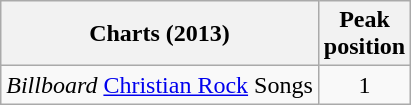<table class="wikitable">
<tr>
<th>Charts (2013)</th>
<th>Peak<br>position</th>
</tr>
<tr>
<td><em>Billboard</em> <a href='#'>Christian Rock</a> Songs</td>
<td align="center">1</td>
</tr>
</table>
